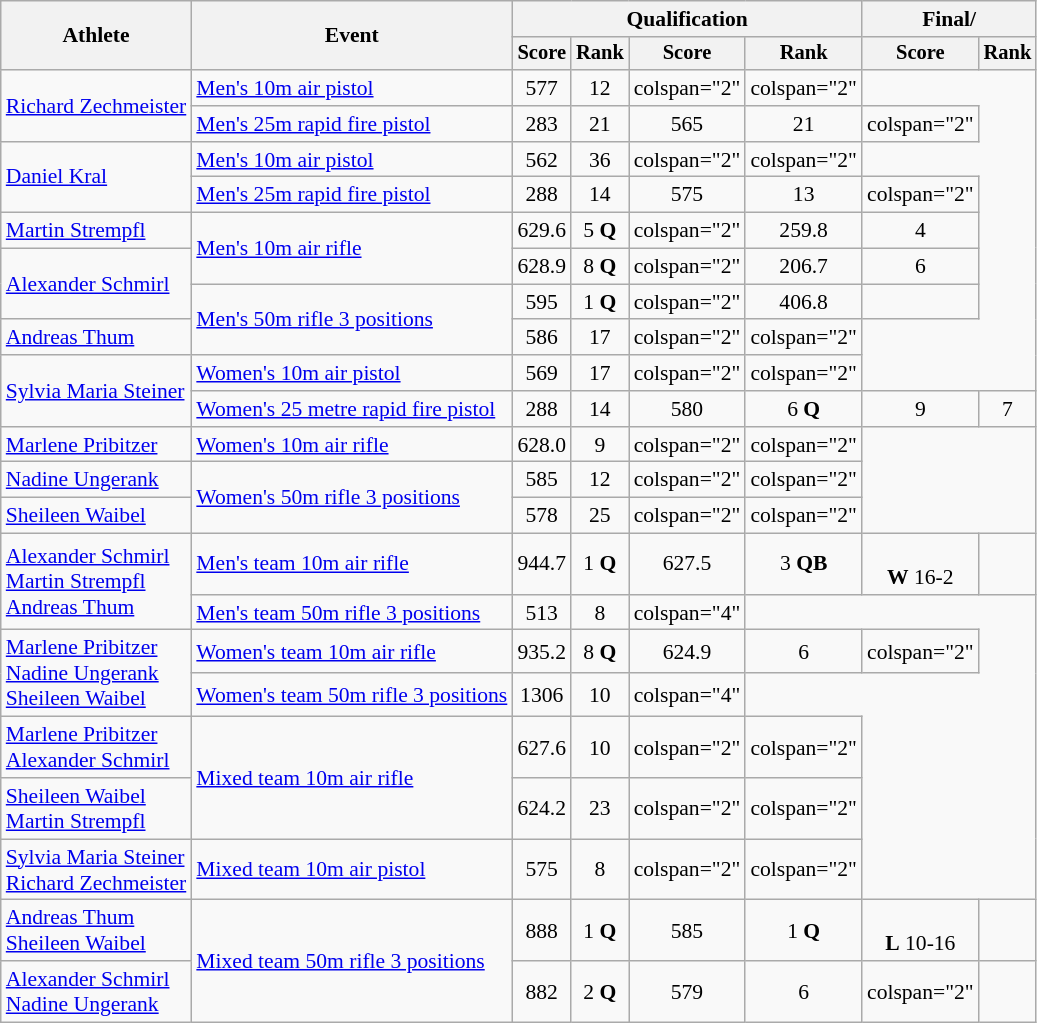<table class="wikitable" style="text-align:center; font-size:90%">
<tr>
<th rowspan="2">Athlete</th>
<th rowspan="2">Event</th>
<th colspan="4">Qualification</th>
<th colspan="2">Final/</th>
</tr>
<tr style="font-size:95%">
<th>Score</th>
<th>Rank</th>
<th>Score</th>
<th>Rank</th>
<th>Score</th>
<th>Rank</th>
</tr>
<tr>
<td align="left" rowspan="2"><a href='#'>Richard Zechmeister</a></td>
<td align="left"><a href='#'>Men's 10m air pistol</a></td>
<td>577</td>
<td>12</td>
<td>colspan="2" </td>
<td>colspan="2" </td>
</tr>
<tr>
<td align="left"><a href='#'>Men's 25m rapid fire pistol</a></td>
<td>283</td>
<td>21</td>
<td>565</td>
<td>21</td>
<td>colspan="2" </td>
</tr>
<tr>
<td align="left" rowspan="2"><a href='#'>Daniel Kral</a></td>
<td align="left"><a href='#'>Men's 10m air pistol</a></td>
<td>562</td>
<td>36</td>
<td>colspan="2" </td>
<td>colspan="2" </td>
</tr>
<tr>
<td align="left"><a href='#'>Men's 25m rapid fire pistol</a></td>
<td>288</td>
<td>14</td>
<td>575</td>
<td>13</td>
<td>colspan="2" </td>
</tr>
<tr>
<td align="left"><a href='#'>Martin Strempfl</a></td>
<td align="left" rowspan="2"><a href='#'>Men's 10m air rifle</a></td>
<td>629.6</td>
<td>5 <strong>Q</strong></td>
<td>colspan="2" </td>
<td>259.8</td>
<td>4</td>
</tr>
<tr>
<td align="left" rowspan="2"><a href='#'>Alexander Schmirl</a></td>
<td>628.9</td>
<td>8 <strong>Q</strong></td>
<td>colspan="2" </td>
<td>206.7</td>
<td>6</td>
</tr>
<tr>
<td align="left" rowspan="2"><a href='#'>Men's 50m rifle 3 positions</a></td>
<td>595</td>
<td>1 <strong>Q</strong></td>
<td>colspan="2" </td>
<td>406.8</td>
<td></td>
</tr>
<tr>
<td align="left"><a href='#'>Andreas Thum</a></td>
<td>586</td>
<td>17</td>
<td>colspan="2" </td>
<td>colspan="2" </td>
</tr>
<tr>
<td align="left" rowspan="2"><a href='#'>Sylvia Maria Steiner</a></td>
<td align="left"><a href='#'>Women's 10m air pistol</a></td>
<td>569</td>
<td>17</td>
<td>colspan="2" </td>
<td>colspan="2" </td>
</tr>
<tr>
<td align="left"><a href='#'>Women's 25 metre rapid fire pistol</a></td>
<td>288</td>
<td>14</td>
<td>580</td>
<td>6 <strong>Q</strong></td>
<td>9</td>
<td>7</td>
</tr>
<tr>
<td align="left"><a href='#'>Marlene Pribitzer</a></td>
<td align="left"><a href='#'>Women's 10m air rifle</a></td>
<td>628.0</td>
<td>9</td>
<td>colspan="2" </td>
<td>colspan="2" </td>
</tr>
<tr>
<td align="left"><a href='#'>Nadine Ungerank</a></td>
<td align="left" rowspan="2"><a href='#'>Women's 50m rifle 3 positions</a></td>
<td>585</td>
<td>12</td>
<td>colspan="2" </td>
<td>colspan="2" </td>
</tr>
<tr>
<td align="left"><a href='#'>Sheileen Waibel</a></td>
<td>578</td>
<td>25</td>
<td>colspan="2" </td>
<td>colspan="2" </td>
</tr>
<tr>
<td align="left" rowspan="2"><a href='#'>Alexander Schmirl</a><br><a href='#'>Martin Strempfl</a><br><a href='#'>Andreas Thum</a></td>
<td align="left"><a href='#'>Men's team 10m air rifle</a></td>
<td>944.7</td>
<td>1 <strong>Q</strong></td>
<td>627.5</td>
<td>3 <strong>QB</strong></td>
<td><br><strong>W</strong> 16-2</td>
<td></td>
</tr>
<tr>
<td align="left"><a href='#'>Men's team 50m rifle 3 positions</a></td>
<td>513</td>
<td>8</td>
<td>colspan="4" </td>
</tr>
<tr>
<td align="left" rowspan="2"><a href='#'>Marlene Pribitzer</a><br><a href='#'>Nadine Ungerank</a><br><a href='#'>Sheileen Waibel</a></td>
<td align="left"><a href='#'>Women's team 10m air rifle</a></td>
<td>935.2</td>
<td>8 <strong>Q</strong></td>
<td>624.9</td>
<td>6</td>
<td>colspan="2" </td>
</tr>
<tr>
<td align="left"><a href='#'>Women's team 50m rifle 3 positions</a></td>
<td>1306</td>
<td>10</td>
<td>colspan="4" </td>
</tr>
<tr>
<td align="left"><a href='#'>Marlene Pribitzer</a><br><a href='#'>Alexander Schmirl</a></td>
<td align="left" rowspan="2"><a href='#'>Mixed team 10m air rifle</a></td>
<td>627.6</td>
<td>10</td>
<td>colspan="2" </td>
<td>colspan="2" </td>
</tr>
<tr>
<td align="left"><a href='#'>Sheileen Waibel</a><br><a href='#'>Martin Strempfl</a></td>
<td>624.2</td>
<td>23</td>
<td>colspan="2" </td>
<td>colspan="2" </td>
</tr>
<tr>
<td align="left"><a href='#'>Sylvia Maria Steiner</a><br><a href='#'>Richard Zechmeister</a></td>
<td align="left"><a href='#'>Mixed team 10m air pistol</a></td>
<td>575</td>
<td>8</td>
<td>colspan="2" </td>
<td>colspan="2" </td>
</tr>
<tr>
<td align="left"><a href='#'>Andreas Thum</a><br><a href='#'>Sheileen Waibel</a></td>
<td align="left" rowspan="2"><a href='#'>Mixed team 50m rifle 3 positions</a></td>
<td>888</td>
<td>1 <strong>Q</strong></td>
<td>585</td>
<td>1 <strong>Q</strong></td>
<td><br><strong>L</strong> 10-16</td>
<td></td>
</tr>
<tr>
<td align="left"><a href='#'>Alexander Schmirl</a><br><a href='#'>Nadine Ungerank</a></td>
<td>882</td>
<td>2 <strong>Q</strong></td>
<td>579</td>
<td>6</td>
<td>colspan="2" </td>
</tr>
</table>
